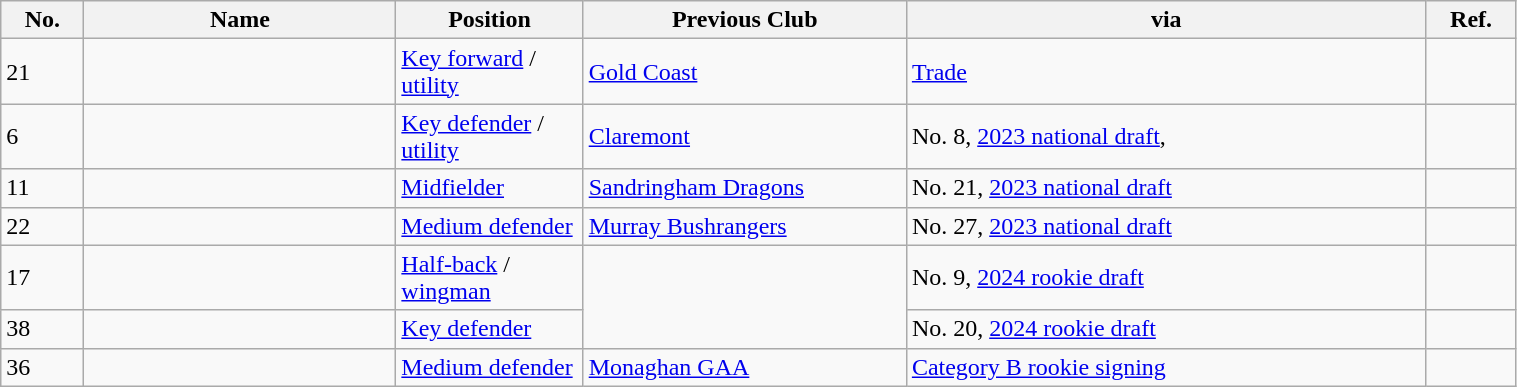<table class="wikitable sortable" style="width:80%;">
<tr>
<th width="1%">No.</th>
<th width="6%">Name</th>
<th width="2%">Position</th>
<th width="5%">Previous Club</th>
<th width="10%">via</th>
<th width="1%">Ref.</th>
</tr>
<tr>
<td align="left">21</td>
<td></td>
<td><a href='#'>Key forward</a> / <a href='#'>utility</a></td>
<td><a href='#'>Gold Coast</a></td>
<td><a href='#'>Trade</a></td>
<td></td>
</tr>
<tr>
<td>6</td>
<td></td>
<td><a href='#'>Key defender</a> / <a href='#'>utility</a></td>
<td><a href='#'>Claremont</a></td>
<td>No. 8, <a href='#'>2023 national draft</a>,</td>
<td></td>
</tr>
<tr>
<td>11</td>
<td></td>
<td><a href='#'>Midfielder</a></td>
<td><a href='#'>Sandringham Dragons</a></td>
<td>No. 21, <a href='#'>2023 national draft</a></td>
<td></td>
</tr>
<tr>
<td>22</td>
<td></td>
<td><a href='#'>Medium defender</a></td>
<td><a href='#'>Murray Bushrangers</a></td>
<td>No. 27, <a href='#'>2023 national draft</a></td>
<td></td>
</tr>
<tr>
<td>17</td>
<td></td>
<td><a href='#'>Half-back</a> / <a href='#'>wingman</a></td>
<td rowspan="2"></td>
<td>No. 9, <a href='#'>2024 rookie draft</a></td>
<td></td>
</tr>
<tr>
<td>38</td>
<td></td>
<td><a href='#'>Key defender</a></td>
<td>No. 20, <a href='#'>2024 rookie draft</a></td>
<td></td>
</tr>
<tr>
<td>36</td>
<td></td>
<td><a href='#'>Medium defender</a></td>
<td><a href='#'>Monaghan GAA</a></td>
<td><a href='#'>Category B rookie signing</a></td>
<td></td>
</tr>
</table>
